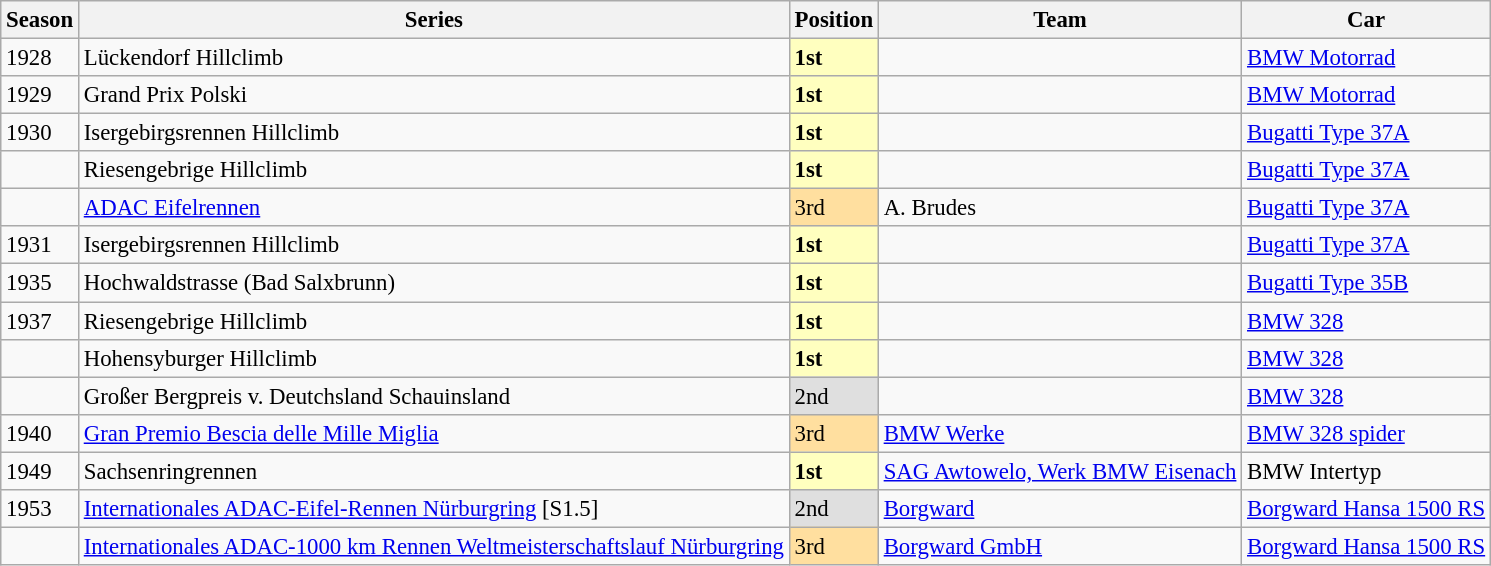<table class="wikitable" style="font-size: 95%;"|->
<tr>
<th>Season</th>
<th>Series</th>
<th>Position</th>
<th>Team</th>
<th>Car</th>
</tr>
<tr>
<td>1928</td>
<td>Lückendorf Hillclimb  </td>
<td style="background:#ffffbf;"><strong>1st</strong></td>
<td></td>
<td><a href='#'>BMW Motorrad</a></td>
</tr>
<tr>
<td>1929</td>
<td>Grand Prix Polski  </td>
<td style="background:#ffffbf;"><strong>1st</strong></td>
<td></td>
<td><a href='#'>BMW Motorrad</a></td>
</tr>
<tr>
<td>1930</td>
<td>Isergebirgsrennen Hillclimb  </td>
<td style="background:#ffffbf;"><strong>1st</strong></td>
<td></td>
<td><a href='#'>Bugatti Type 37A</a></td>
</tr>
<tr>
<td></td>
<td>Riesengebrige Hillclimb  </td>
<td style="background:#ffffbf;"><strong>1st</strong></td>
<td></td>
<td><a href='#'>Bugatti Type 37A</a></td>
</tr>
<tr>
<td></td>
<td><a href='#'>ADAC Eifelrennen</a></td>
<td style="background:#ffdf9f;">3rd</td>
<td>A. Brudes</td>
<td><a href='#'>Bugatti Type 37A</a></td>
</tr>
<tr>
<td>1931</td>
<td>Isergebirgsrennen Hillclimb  </td>
<td style="background:#ffffbf;"><strong>1st</strong></td>
<td></td>
<td><a href='#'>Bugatti Type 37A</a></td>
</tr>
<tr>
<td>1935</td>
<td>Hochwaldstrasse (Bad Salxbrunn)  </td>
<td style="background:#ffffbf;"><strong>1st</strong></td>
<td></td>
<td><a href='#'>Bugatti Type 35B</a></td>
</tr>
<tr>
<td>1937</td>
<td>Riesengebrige Hillclimb  </td>
<td style="background:#ffffbf;"><strong>1st</strong></td>
<td></td>
<td><a href='#'>BMW 328</a></td>
</tr>
<tr>
<td></td>
<td>Hohensyburger Hillclimb  </td>
<td style="background:#ffffbf;"><strong>1st</strong></td>
<td></td>
<td><a href='#'>BMW 328</a></td>
</tr>
<tr>
<td></td>
<td>Großer Bergpreis v. Deutchsland Schauinsland  </td>
<td style="background:#dfdfdf;">2nd</td>
<td></td>
<td><a href='#'>BMW 328</a></td>
</tr>
<tr>
<td>1940</td>
<td><a href='#'>Gran Premio Bescia delle Mille Miglia</a>  </td>
<td style="background:#ffdf9f;">3rd</td>
<td><a href='#'>BMW Werke</a></td>
<td><a href='#'>BMW 328 spider</a></td>
</tr>
<tr>
<td>1949</td>
<td>Sachsenringrennen  </td>
<td style="background:#ffffbf;"><strong>1st</strong></td>
<td><a href='#'>SAG Awtowelo, Werk BMW Eisenach</a></td>
<td>BMW Intertyp</td>
</tr>
<tr>
<td>1953</td>
<td><a href='#'>Internationales ADAC-Eifel-Rennen Nürburgring</a>  [S1.5]  </td>
<td style="background:#dfdfdf;">2nd</td>
<td><a href='#'>Borgward</a></td>
<td><a href='#'>Borgward Hansa 1500 RS</a></td>
</tr>
<tr>
<td></td>
<td><a href='#'>Internationales ADAC-1000 km Rennen Weltmeisterschaftslauf Nürburgring</a>  </td>
<td style="background:#ffdf9f;">3rd</td>
<td><a href='#'>Borgward GmbH</a></td>
<td><a href='#'>Borgward Hansa 1500 RS</a></td>
</tr>
</table>
